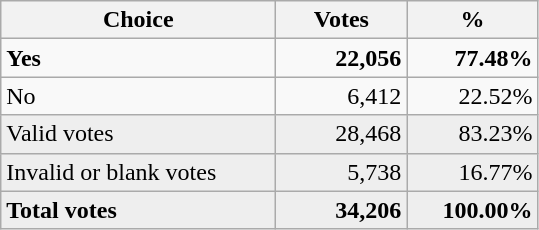<table class="wikitable">
<tr>
<th style=width:11em>Choice</th>
<th style=width:5em>Votes</th>
<th style=width:5em>%</th>
</tr>
<tr>
<td> <strong>Yes</strong></td>
<td style="text-align: right;"><strong>22,056</strong></td>
<td style="text-align: right;"><strong>77.48%</strong></td>
</tr>
<tr>
<td> No</td>
<td style="text-align: right;">6,412</td>
<td style="text-align: right;">22.52%</td>
</tr>
<tr style="background-color:#eeeeee" |>
<td>Valid votes</td>
<td style="text-align: right;">28,468</td>
<td style="text-align: right;">83.23%</td>
</tr>
<tr style="background-color:#eeeeee" |>
<td>Invalid or blank votes</td>
<td style="text-align: right;">5,738</td>
<td style="text-align: right;">16.77%</td>
</tr>
<tr style="background-color:#eeeeee" |>
<td><strong>Total votes </strong></td>
<td style="text-align: right;"><strong>34,206</strong></td>
<td style="text-align: right;"><strong>100.00%</strong></td>
</tr>
</table>
